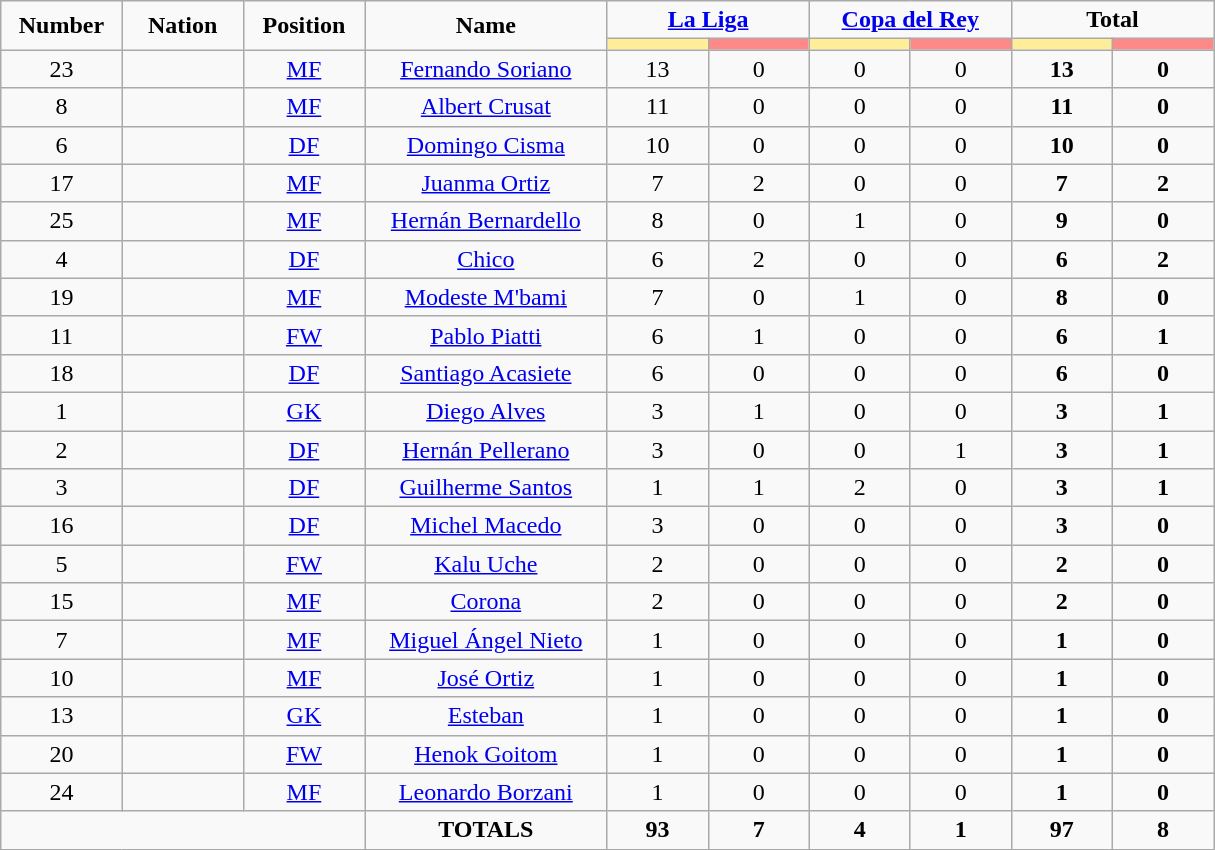<table class="wikitable" style="text-align:center;">
<tr style="text-align:center;">
<td rowspan="2"  style="width:10%; "><strong>Number</strong></td>
<td rowspan="2"  style="width:10%; "><strong>Nation</strong></td>
<td rowspan="2"  style="width:10%; "><strong>Position</strong></td>
<td rowspan="2"  style="width:20%; "><strong>Name</strong></td>
<td colspan="2"><strong><a href='#'>La Liga</a></strong></td>
<td colspan="2"><strong><a href='#'>Copa del Rey</a></strong></td>
<td colspan="2"><strong>Total</strong></td>
</tr>
<tr>
<th style="width:60px; background:#fe9;"></th>
<th style="width:60px; background:#ff8888;"></th>
<th style="width:60px; background:#fe9;"></th>
<th style="width:60px; background:#ff8888;"></th>
<th style="width:60px; background:#fe9;"></th>
<th style="width:60px; background:#ff8888;"></th>
</tr>
<tr>
<td>23</td>
<td></td>
<td><a href='#'>MF</a></td>
<td><a href='#'>Fernando Soriano</a></td>
<td>13</td>
<td>0</td>
<td>0</td>
<td>0</td>
<td><strong>13</strong></td>
<td><strong>0</strong></td>
</tr>
<tr>
<td>8</td>
<td></td>
<td><a href='#'>MF</a></td>
<td><a href='#'>Albert Crusat</a></td>
<td>11</td>
<td>0</td>
<td>0</td>
<td>0</td>
<td><strong>11</strong></td>
<td><strong>0</strong></td>
</tr>
<tr>
<td>6</td>
<td></td>
<td><a href='#'>DF</a></td>
<td><a href='#'>Domingo Cisma</a></td>
<td>10</td>
<td>0</td>
<td>0</td>
<td>0</td>
<td><strong>10</strong></td>
<td><strong>0</strong></td>
</tr>
<tr>
<td>17</td>
<td></td>
<td><a href='#'>MF</a></td>
<td><a href='#'>Juanma Ortiz</a></td>
<td>7</td>
<td>2</td>
<td>0</td>
<td>0</td>
<td><strong>7</strong></td>
<td><strong>2</strong></td>
</tr>
<tr>
<td>25</td>
<td></td>
<td><a href='#'>MF</a></td>
<td><a href='#'>Hernán Bernardello</a></td>
<td>8</td>
<td>0</td>
<td>1</td>
<td>0</td>
<td><strong>9</strong></td>
<td><strong>0</strong></td>
</tr>
<tr>
<td>4</td>
<td></td>
<td><a href='#'>DF</a></td>
<td><a href='#'>Chico</a></td>
<td>6</td>
<td>2</td>
<td>0</td>
<td>0</td>
<td><strong>6</strong></td>
<td><strong>2</strong></td>
</tr>
<tr>
<td>19</td>
<td></td>
<td><a href='#'>MF</a></td>
<td><a href='#'>Modeste M'bami</a></td>
<td>7</td>
<td>0</td>
<td>1</td>
<td>0</td>
<td><strong>8</strong></td>
<td><strong>0</strong></td>
</tr>
<tr>
<td>11</td>
<td></td>
<td><a href='#'>FW</a></td>
<td><a href='#'>Pablo Piatti</a></td>
<td>6</td>
<td>1</td>
<td>0</td>
<td>0</td>
<td><strong>6</strong></td>
<td><strong>1</strong></td>
</tr>
<tr>
<td>18</td>
<td></td>
<td><a href='#'>DF</a></td>
<td><a href='#'>Santiago Acasiete</a></td>
<td>6</td>
<td>0</td>
<td>0</td>
<td>0</td>
<td><strong>6</strong></td>
<td><strong>0</strong></td>
</tr>
<tr>
<td>1</td>
<td></td>
<td><a href='#'>GK</a></td>
<td><a href='#'>Diego Alves</a></td>
<td>3</td>
<td>1</td>
<td>0</td>
<td>0</td>
<td><strong>3</strong></td>
<td><strong>1</strong></td>
</tr>
<tr>
<td>2</td>
<td></td>
<td><a href='#'>DF</a></td>
<td><a href='#'>Hernán Pellerano</a></td>
<td>3</td>
<td>0</td>
<td>0</td>
<td>1</td>
<td><strong>3</strong></td>
<td><strong>1</strong></td>
</tr>
<tr>
<td>3</td>
<td></td>
<td><a href='#'>DF</a></td>
<td><a href='#'>Guilherme Santos</a></td>
<td>1</td>
<td>1</td>
<td>2</td>
<td>0</td>
<td><strong>3</strong></td>
<td><strong>1</strong></td>
</tr>
<tr>
<td>16</td>
<td></td>
<td><a href='#'>DF</a></td>
<td><a href='#'>Michel Macedo</a></td>
<td>3</td>
<td>0</td>
<td>0</td>
<td>0</td>
<td><strong>3</strong></td>
<td><strong>0</strong></td>
</tr>
<tr>
<td>5</td>
<td></td>
<td><a href='#'>FW</a></td>
<td><a href='#'>Kalu Uche</a></td>
<td>2</td>
<td>0</td>
<td>0</td>
<td>0</td>
<td><strong>2</strong></td>
<td><strong>0</strong></td>
</tr>
<tr>
<td>15</td>
<td></td>
<td><a href='#'>MF</a></td>
<td><a href='#'>Corona</a></td>
<td>2</td>
<td>0</td>
<td>0</td>
<td>0</td>
<td><strong>2</strong></td>
<td><strong>0</strong></td>
</tr>
<tr>
<td>7</td>
<td></td>
<td><a href='#'>MF</a></td>
<td><a href='#'>Miguel Ángel Nieto</a></td>
<td>1</td>
<td>0</td>
<td>0</td>
<td>0</td>
<td><strong>1</strong></td>
<td><strong>0</strong></td>
</tr>
<tr>
<td>10</td>
<td></td>
<td><a href='#'>MF</a></td>
<td><a href='#'>José Ortiz</a></td>
<td>1</td>
<td>0</td>
<td>0</td>
<td>0</td>
<td><strong>1</strong></td>
<td><strong>0</strong></td>
</tr>
<tr>
<td>13</td>
<td></td>
<td><a href='#'>GK</a></td>
<td><a href='#'>Esteban</a></td>
<td>1</td>
<td>0</td>
<td>0</td>
<td>0</td>
<td><strong>1</strong></td>
<td><strong>0</strong></td>
</tr>
<tr>
<td>20</td>
<td></td>
<td><a href='#'>FW</a></td>
<td><a href='#'>Henok Goitom</a></td>
<td>1</td>
<td>0</td>
<td>0</td>
<td>0</td>
<td><strong>1</strong></td>
<td><strong>0</strong></td>
</tr>
<tr>
<td>24</td>
<td></td>
<td><a href='#'>MF</a></td>
<td><a href='#'>Leonardo Borzani</a></td>
<td>1</td>
<td>0</td>
<td>0</td>
<td>0</td>
<td><strong>1</strong></td>
<td><strong>0</strong></td>
</tr>
<tr>
<td colspan="3"></td>
<td><strong>TOTALS</strong></td>
<td><strong>93</strong></td>
<td><strong>7</strong></td>
<td><strong>4</strong></td>
<td><strong>1</strong></td>
<td><strong>97</strong></td>
<td><strong>8</strong></td>
</tr>
</table>
